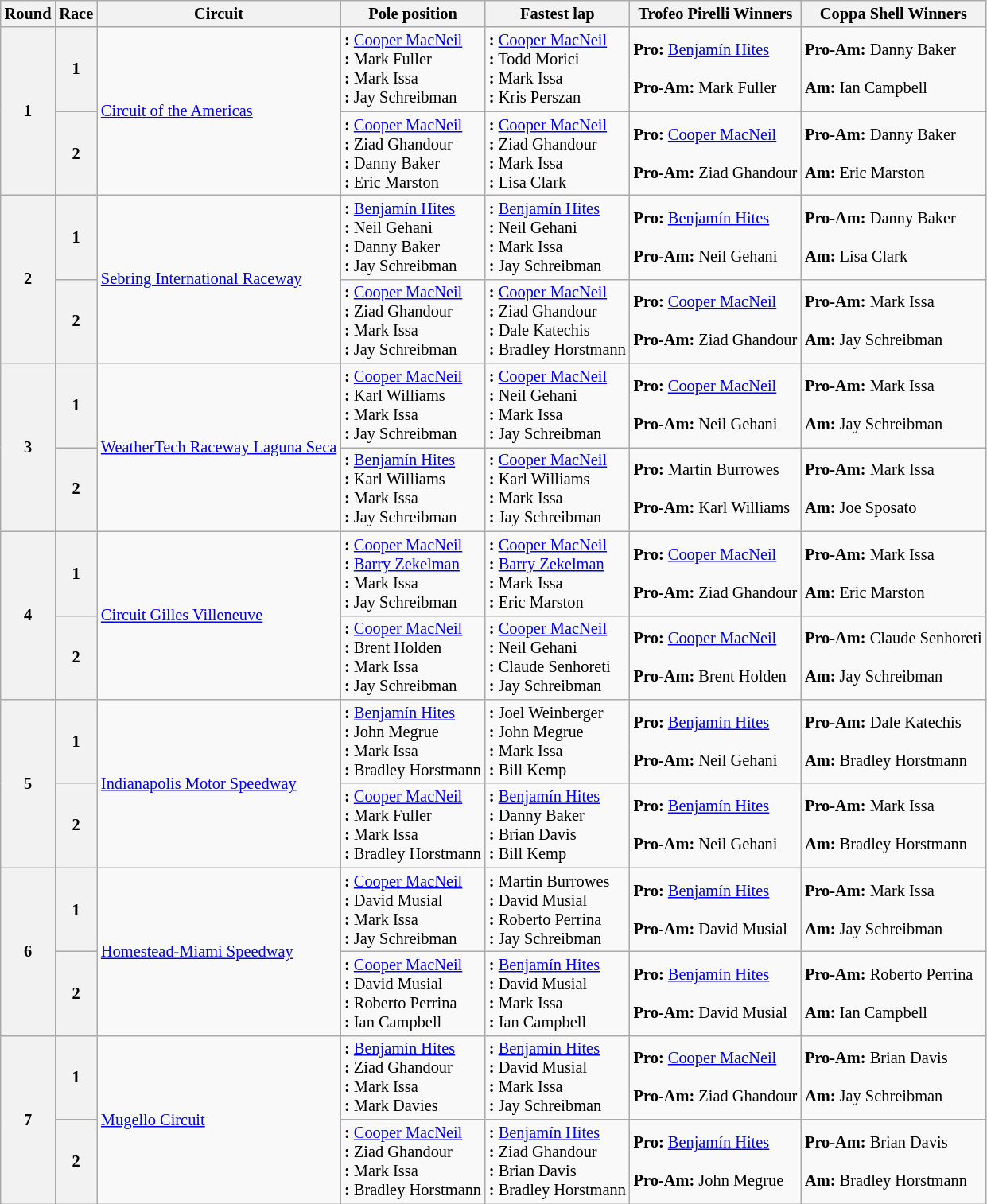<table class="wikitable" style="font-size: 85%;">
<tr>
<th>Round</th>
<th>Race</th>
<th>Circuit</th>
<th>Pole position</th>
<th>Fastest lap</th>
<th>Trofeo Pirelli Winners</th>
<th>Coppa Shell Winners</th>
</tr>
<tr>
<th rowspan=2>1</th>
<th>1</th>
<td rowspan=2> <a href='#'>Circuit of the Americas</a></td>
<td><strong>:</strong>  <a href='#'>Cooper MacNeil</a><br><strong>:</strong>  Mark Fuller<br><strong>:</strong>  Mark Issa<br><strong>:</strong>  Jay Schreibman</td>
<td><strong>:</strong>  <a href='#'>Cooper MacNeil</a><br><strong>:</strong>  Todd Morici<br><strong>:</strong>  Mark Issa<br><strong>:</strong>  Kris Perszan</td>
<td><strong>Pro:</strong>  <a href='#'>Benjamín Hites</a><br><br><strong>Pro-Am:</strong>  Mark Fuller<br></td>
<td><strong>Pro-Am:</strong>  Danny Baker<br><br><strong>Am:</strong>  Ian Campbell<br></td>
</tr>
<tr>
<th>2</th>
<td><strong>:</strong>  <a href='#'>Cooper MacNeil</a><br><strong>:</strong>  Ziad Ghandour<br><strong>:</strong>  Danny Baker<br><strong>:</strong>  Eric Marston</td>
<td><strong>:</strong>  <a href='#'>Cooper MacNeil</a><br><strong>:</strong>  Ziad Ghandour<br><strong>:</strong>  Mark Issa<br><strong>:</strong>  Lisa Clark</td>
<td><strong>Pro:</strong>  <a href='#'>Cooper MacNeil</a><br><br><strong>Pro-Am:</strong>  Ziad Ghandour<br></td>
<td><strong>Pro-Am:</strong>  Danny Baker<br><br><strong>Am:</strong>  Eric Marston<br></td>
</tr>
<tr>
<th rowspan=2>2</th>
<th>1</th>
<td rowspan=2> <a href='#'>Sebring International Raceway</a></td>
<td><strong>:</strong>  <a href='#'>Benjamín Hites</a><br><strong>:</strong>  Neil Gehani<br><strong>:</strong>  Danny Baker<br><strong>:</strong>  Jay Schreibman</td>
<td><strong>:</strong>  <a href='#'>Benjamín Hites</a><br><strong>:</strong>  Neil Gehani<br><strong>:</strong>  Mark Issa<br><strong>:</strong>  Jay Schreibman</td>
<td><strong>Pro:</strong>  <a href='#'>Benjamín Hites</a><br><br><strong>Pro-Am:</strong>  Neil Gehani<br></td>
<td><strong>Pro-Am:</strong>  Danny Baker<br><br><strong>Am:</strong>  Lisa Clark<br></td>
</tr>
<tr>
<th>2</th>
<td><strong>:</strong>  <a href='#'>Cooper MacNeil</a><br><strong>:</strong>  Ziad Ghandour<br><strong>:</strong>  Mark Issa<br><strong>:</strong>  Jay Schreibman</td>
<td><strong>:</strong>  <a href='#'>Cooper MacNeil</a><br><strong>:</strong>  Ziad Ghandour<br><strong>:</strong>  Dale Katechis<br><strong>:</strong>  Bradley Horstmann</td>
<td><strong>Pro:</strong>  <a href='#'>Cooper MacNeil</a><br><br><strong>Pro-Am:</strong>  Ziad Ghandour<br></td>
<td><strong>Pro-Am:</strong>  Mark Issa<br><br><strong>Am:</strong>  Jay Schreibman<br></td>
</tr>
<tr>
<th rowspan=2>3</th>
<th>1</th>
<td rowspan=2> <a href='#'>WeatherTech Raceway Laguna Seca</a></td>
<td><strong>:</strong>  <a href='#'>Cooper MacNeil</a><br><strong>:</strong>  Karl Williams<br><strong>:</strong>  Mark Issa<br><strong>:</strong>  Jay Schreibman</td>
<td><strong>:</strong>  <a href='#'>Cooper MacNeil</a><br><strong>:</strong>  Neil Gehani<br><strong>:</strong>  Mark Issa<br><strong>:</strong>  Jay Schreibman</td>
<td><strong>Pro:</strong>  <a href='#'>Cooper MacNeil</a><br><br><strong>Pro-Am:</strong>  Neil Gehani<br></td>
<td><strong>Pro-Am:</strong>  Mark Issa<br><br><strong>Am:</strong>  Jay Schreibman<br></td>
</tr>
<tr>
<th>2</th>
<td><strong>:</strong>  <a href='#'>Benjamín Hites</a><br><strong>:</strong>  Karl Williams<br><strong>:</strong>  Mark Issa<br><strong>:</strong>  Jay Schreibman</td>
<td><strong>:</strong>  <a href='#'>Cooper MacNeil</a><br><strong>:</strong>  Karl Williams<br><strong>:</strong>  Mark Issa<br><strong>:</strong>  Jay Schreibman</td>
<td><strong>Pro:</strong>  Martin Burrowes<br><br><strong>Pro-Am:</strong>  Karl Williams<br></td>
<td><strong>Pro-Am:</strong>  Mark Issa<br><br><strong>Am:</strong>  Joe Sposato<br></td>
</tr>
<tr>
<th rowspan=2>4</th>
<th>1</th>
<td rowspan=2> <a href='#'>Circuit Gilles Villeneuve</a></td>
<td><strong>:</strong>  <a href='#'>Cooper MacNeil</a><br><strong>:</strong>  <a href='#'>Barry Zekelman</a><br><strong>:</strong>  Mark Issa<br><strong>:</strong>  Jay Schreibman</td>
<td><strong>:</strong>  <a href='#'>Cooper MacNeil</a><br><strong>:</strong>  <a href='#'>Barry Zekelman</a><br><strong>:</strong>  Mark Issa<br><strong>:</strong>  Eric Marston</td>
<td><strong>Pro:</strong>  <a href='#'>Cooper MacNeil</a><br><br><strong>Pro-Am:</strong>  Ziad Ghandour<br></td>
<td><strong>Pro-Am:</strong>  Mark Issa<br><br><strong>Am:</strong>  Eric Marston<br></td>
</tr>
<tr>
<th>2</th>
<td><strong>:</strong>  <a href='#'>Cooper MacNeil</a><br><strong>:</strong>  Brent Holden<br><strong>:</strong>  Mark Issa<br><strong>:</strong>  Jay Schreibman</td>
<td><strong>:</strong>  <a href='#'>Cooper MacNeil</a><br><strong>:</strong>  Neil Gehani<br><strong>:</strong>  Claude Senhoreti<br><strong>:</strong>  Jay Schreibman</td>
<td><strong>Pro:</strong>  <a href='#'>Cooper MacNeil</a><br><br><strong>Pro-Am:</strong>  Brent Holden<br></td>
<td><strong>Pro-Am:</strong>  Claude Senhoreti<br><br><strong>Am:</strong>  Jay Schreibman<br></td>
</tr>
<tr>
<th rowspan=2>5</th>
<th>1</th>
<td rowspan=2> <a href='#'>Indianapolis Motor Speedway</a></td>
<td><strong>:</strong>  <a href='#'>Benjamín Hites</a><br><strong>:</strong>  John Megrue<br><strong>:</strong>  Mark Issa<br><strong>:</strong>  Bradley Horstmann</td>
<td><strong>:</strong>  Joel Weinberger<br><strong>:</strong>  John Megrue<br><strong>:</strong>  Mark Issa<br><strong>:</strong>  Bill Kemp</td>
<td><strong>Pro:</strong>  <a href='#'>Benjamín Hites</a><br><br><strong>Pro-Am:</strong>  Neil Gehani<br></td>
<td><strong>Pro-Am:</strong>  Dale Katechis<br><br><strong>Am:</strong>  Bradley Horstmann<br></td>
</tr>
<tr>
<th>2</th>
<td><strong>:</strong>  <a href='#'>Cooper MacNeil</a><br><strong>:</strong>  Mark Fuller<br><strong>:</strong>  Mark Issa<br><strong>:</strong>  Bradley Horstmann</td>
<td><strong>:</strong>  <a href='#'>Benjamín Hites</a><br><strong>:</strong>  Danny Baker<br><strong>:</strong>  Brian Davis<br><strong>:</strong>  Bill Kemp</td>
<td><strong>Pro:</strong>  <a href='#'>Benjamín Hites</a><br><br><strong>Pro-Am:</strong>  Neil Gehani<br></td>
<td><strong>Pro-Am:</strong>  Mark Issa<br><br><strong>Am:</strong>  Bradley Horstmann<br></td>
</tr>
<tr>
<th rowspan=2>6</th>
<th>1</th>
<td rowspan=2> <a href='#'>Homestead-Miami Speedway</a></td>
<td><strong>:</strong>  <a href='#'>Cooper MacNeil</a><br><strong>:</strong>  David Musial<br><strong>:</strong>  Mark Issa<br><strong>:</strong>  Jay Schreibman</td>
<td><strong>:</strong>  Martin Burrowes<br><strong>:</strong>  David Musial<br><strong>:</strong>  Roberto Perrina<br><strong>:</strong>  Jay Schreibman</td>
<td><strong>Pro:</strong>  <a href='#'>Benjamín Hites</a><br><br><strong>Pro-Am:</strong>  David Musial<br></td>
<td><strong>Pro-Am:</strong>  Mark Issa<br><br><strong>Am:</strong>  Jay Schreibman<br></td>
</tr>
<tr>
<th>2</th>
<td><strong>:</strong>  <a href='#'>Cooper MacNeil</a><br><strong>:</strong>  David Musial<br><strong>:</strong>  Roberto Perrina<br><strong>:</strong>  Ian Campbell</td>
<td><strong>:</strong>  <a href='#'>Benjamín Hites</a><br><strong>:</strong>  David Musial<br><strong>:</strong>  Mark Issa<br><strong>:</strong>  Ian Campbell</td>
<td><strong>Pro:</strong>  <a href='#'>Benjamín Hites</a><br><br><strong>Pro-Am:</strong>  David Musial<br></td>
<td><strong>Pro-Am:</strong>  Roberto Perrina<br><br><strong>Am:</strong>  Ian Campbell<br></td>
</tr>
<tr>
<th rowspan=2>7</th>
<th>1</th>
<td rowspan=2> <a href='#'>Mugello Circuit</a></td>
<td><strong>:</strong>  <a href='#'>Benjamín Hites</a><br><strong>:</strong>  Ziad Ghandour<br><strong>:</strong>  Mark Issa<br><strong>:</strong>  Mark Davies</td>
<td><strong>:</strong>  <a href='#'>Benjamín Hites</a><br><strong>:</strong>  David Musial<br><strong>:</strong>  Mark Issa<br><strong>:</strong>  Jay Schreibman</td>
<td><strong>Pro:</strong>  <a href='#'>Cooper MacNeil</a><br><br><strong>Pro-Am:</strong>  Ziad Ghandour<br></td>
<td><strong>Pro-Am:</strong>  Brian Davis<br><br><strong>Am:</strong>  Jay Schreibman<br></td>
</tr>
<tr>
<th>2</th>
<td><strong>:</strong>  <a href='#'>Cooper MacNeil</a><br><strong>:</strong>  Ziad Ghandour<br><strong>:</strong>  Mark Issa<br><strong>:</strong>  Bradley Horstmann</td>
<td><strong>:</strong>  <a href='#'>Benjamín Hites</a><br><strong>:</strong>  Ziad Ghandour<br><strong>:</strong>  Brian Davis<br><strong>:</strong>  Bradley Horstmann</td>
<td><strong>Pro:</strong>  <a href='#'>Benjamín Hites</a><br><br><strong>Pro-Am:</strong>  John Megrue<br></td>
<td><strong>Pro-Am:</strong>  Brian Davis<br><br><strong>Am:</strong>  Bradley Horstmann<br></td>
</tr>
</table>
